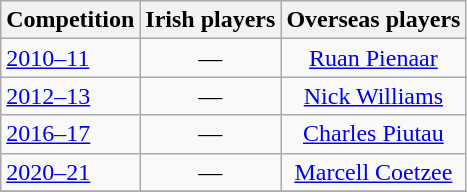<table class="wikitable sortable">
<tr>
<th>Competition</th>
<th>Irish players</th>
<th>Overseas players</th>
</tr>
<tr>
<td><a href='#'>2010–11</a></td>
<td align=center>—</td>
<td align=center> <a href='#'>Ruan Pienaar</a></td>
</tr>
<tr>
<td><a href='#'>2012–13</a></td>
<td align=center>—</td>
<td align=center> <a href='#'>Nick Williams</a></td>
</tr>
<tr>
<td><a href='#'>2016–17</a></td>
<td align=center>—</td>
<td align=center> <a href='#'>Charles Piutau</a></td>
</tr>
<tr>
<td><a href='#'>2020–21</a></td>
<td align=center>—</td>
<td align=center> <a href='#'>Marcell Coetzee</a></td>
</tr>
<tr>
</tr>
</table>
